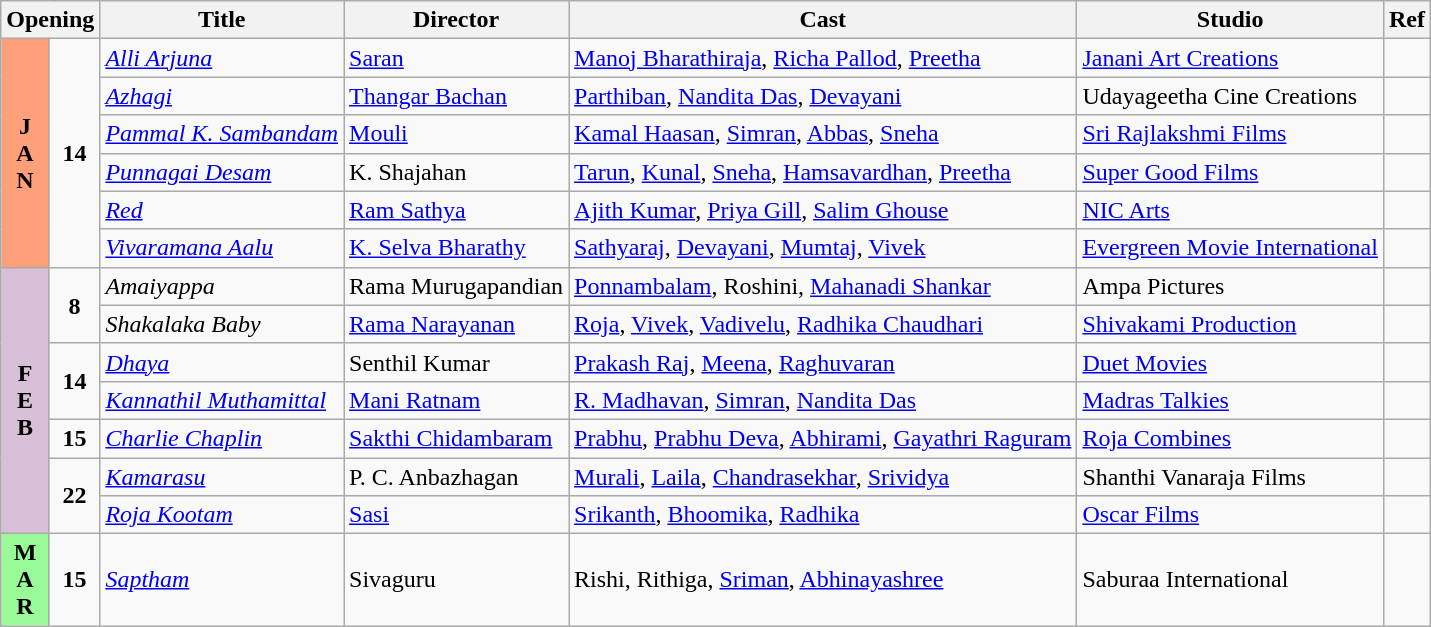<table class="wikitable">
<tr>
<th colspan="2">Opening</th>
<th>Title</th>
<th>Director</th>
<th>Cast</th>
<th>Studio</th>
<th>Ref</th>
</tr>
<tr>
<td rowspan="6" valign="center" align="center" style="background:#FFA07A; textcolor:#000;"><strong>J<br>A<br>N</strong></td>
<td rowspan="6" align="center"><strong>14</strong></td>
<td><em><a href='#'>Alli Arjuna</a></em></td>
<td><a href='#'>Saran</a></td>
<td><a href='#'>Manoj Bharathiraja</a>, <a href='#'>Richa Pallod</a>, <a href='#'>Preetha</a></td>
<td><a href='#'>Janani Art Creations</a></td>
<td></td>
</tr>
<tr>
<td><em><a href='#'>Azhagi</a></em></td>
<td><a href='#'>Thangar Bachan</a></td>
<td><a href='#'>Parthiban</a>, <a href='#'>Nandita Das</a>, <a href='#'>Devayani</a></td>
<td>Udayageetha Cine Creations</td>
<td></td>
</tr>
<tr>
<td><em><a href='#'>Pammal K. Sambandam</a></em></td>
<td><a href='#'>Mouli</a></td>
<td><a href='#'>Kamal Haasan</a>, <a href='#'>Simran</a>, <a href='#'>Abbas</a>, <a href='#'>Sneha</a></td>
<td><a href='#'>Sri Rajlakshmi Films</a></td>
<td></td>
</tr>
<tr>
<td><em><a href='#'>Punnagai Desam</a></em></td>
<td>K. Shajahan</td>
<td><a href='#'>Tarun</a>, <a href='#'>Kunal</a>, <a href='#'>Sneha</a>, <a href='#'>Hamsavardhan</a>, <a href='#'>Preetha</a></td>
<td><a href='#'>Super Good Films</a></td>
<td></td>
</tr>
<tr>
<td><em><a href='#'>Red</a></em></td>
<td><a href='#'>Ram Sathya</a></td>
<td><a href='#'>Ajith Kumar</a>, <a href='#'>Priya Gill</a>, <a href='#'>Salim Ghouse</a></td>
<td><a href='#'>NIC Arts</a></td>
<td></td>
</tr>
<tr>
<td><em><a href='#'>Vivaramana Aalu</a></em></td>
<td><a href='#'>K. Selva Bharathy</a></td>
<td><a href='#'>Sathyaraj</a>, <a href='#'>Devayani</a>, <a href='#'>Mumtaj</a>, <a href='#'>Vivek</a></td>
<td><a href='#'>Evergreen Movie International</a></td>
<td></td>
</tr>
<tr February!>
<td rowspan="7"   style="text-align:center; background:thistle; textcolor:#000;"><strong>F<br>E<br>B</strong></td>
<td rowspan="2" style="text-align:center;"><strong>8</strong></td>
<td><em>Amaiyappa</em></td>
<td>Rama Murugapandian</td>
<td><a href='#'>Ponnambalam</a>, Roshini, <a href='#'>Mahanadi Shankar</a></td>
<td>Ampa Pictures</td>
<td></td>
</tr>
<tr>
<td><em>Shakalaka Baby</em></td>
<td><a href='#'>Rama Narayanan</a></td>
<td><a href='#'>Roja</a>, <a href='#'>Vivek</a>, <a href='#'>Vadivelu</a>, <a href='#'>Radhika Chaudhari</a></td>
<td><a href='#'>Shivakami Production</a></td>
<td></td>
</tr>
<tr>
<td rowspan="2" style="text-align:center;"><strong>14</strong></td>
<td><em><a href='#'>Dhaya</a></em></td>
<td>Senthil Kumar</td>
<td><a href='#'>Prakash Raj</a>, <a href='#'>Meena</a>, <a href='#'>Raghuvaran</a></td>
<td><a href='#'>Duet Movies</a></td>
<td></td>
</tr>
<tr>
<td><em><a href='#'>Kannathil Muthamittal</a></em></td>
<td><a href='#'>Mani Ratnam</a></td>
<td><a href='#'>R. Madhavan</a>, <a href='#'>Simran</a>, <a href='#'>Nandita Das</a></td>
<td><a href='#'>Madras Talkies</a></td>
<td></td>
</tr>
<tr>
<td style="text-align:center;"><strong>15</strong></td>
<td><em><a href='#'>Charlie Chaplin</a></em></td>
<td><a href='#'>Sakthi Chidambaram</a></td>
<td><a href='#'>Prabhu</a>, <a href='#'>Prabhu Deva</a>, <a href='#'>Abhirami</a>, <a href='#'>Gayathri Raguram</a></td>
<td><a href='#'>Roja Combines</a></td>
<td></td>
</tr>
<tr>
<td rowspan="2" style="text-align:center;"><strong>22</strong></td>
<td><em><a href='#'>Kamarasu</a></em></td>
<td>P. C. Anbazhagan</td>
<td><a href='#'>Murali</a>, <a href='#'>Laila</a>, <a href='#'>Chandrasekhar</a>, <a href='#'>Srividya</a></td>
<td>Shanthi Vanaraja Films</td>
<td></td>
</tr>
<tr>
<td><em><a href='#'>Roja Kootam</a></em></td>
<td><a href='#'>Sasi</a></td>
<td><a href='#'>Srikanth</a>, <a href='#'>Bhoomika</a>, <a href='#'>Radhika</a></td>
<td><a href='#'>Oscar Films</a></td>
<td></td>
</tr>
<tr March!>
<td style="text-align:center; background:#98fb98; textcolor:#000;"><strong>M<br>A<br>R</strong></td>
<td style="text-align:center;"><strong>15</strong></td>
<td><em><a href='#'>Saptham</a></em></td>
<td>Sivaguru</td>
<td>Rishi, Rithiga, <a href='#'>Sriman</a>, <a href='#'>Abhinayashree</a></td>
<td>Saburaa International</td>
<td></td>
</tr>
</table>
